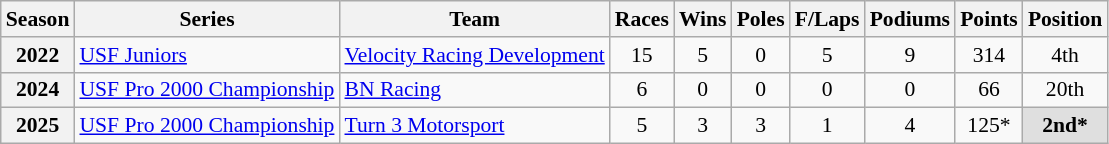<table class="wikitable" style="font-size: 90%; text-align:center">
<tr>
<th>Season</th>
<th>Series</th>
<th>Team</th>
<th>Races</th>
<th>Wins</th>
<th>Poles</th>
<th>F/Laps</th>
<th>Podiums</th>
<th>Points</th>
<th>Position</th>
</tr>
<tr>
<th rowspan="1">2022</th>
<td align="left"><a href='#'>USF Juniors</a></td>
<td rowspan="1" align="left"><a href='#'>Velocity Racing Development</a></td>
<td>15</td>
<td>5</td>
<td>0</td>
<td>5</td>
<td>9</td>
<td>314</td>
<td>4th</td>
</tr>
<tr>
<th rowspan="1">2024</th>
<td align=left><a href='#'>USF Pro 2000 Championship</a></td>
<td rowspan="1" align="left"><a href='#'>BN Racing</a></td>
<td>6</td>
<td>0</td>
<td>0</td>
<td>0</td>
<td>0</td>
<td>66</td>
<td>20th</td>
</tr>
<tr>
<th>2025</th>
<td align=left><a href='#'>USF Pro 2000 Championship</a></td>
<td align=left><a href='#'>Turn 3 Motorsport</a></td>
<td>5</td>
<td>3</td>
<td>3</td>
<td>1</td>
<td>4</td>
<td>125*</td>
<td style="background:#DFDFDF;"><strong>2nd*</strong></td>
</tr>
</table>
